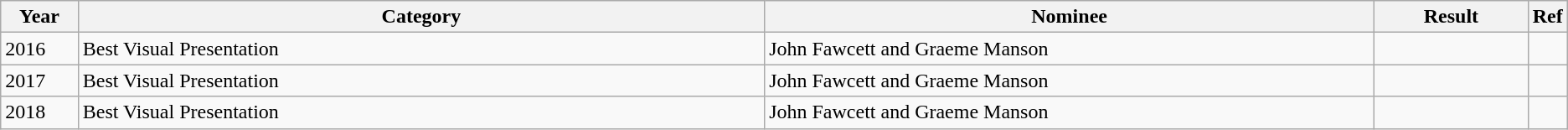<table class="wikitable">
<tr>
<th width=5%>Year</th>
<th width=45%>Category</th>
<th width=40%>Nominee</th>
<th width=10%>Result</th>
<th width=3%>Ref</th>
</tr>
<tr>
<td>2016</td>
<td>Best Visual Presentation</td>
<td>John Fawcett and Graeme Manson</td>
<td></td>
<td></td>
</tr>
<tr>
<td>2017</td>
<td>Best Visual Presentation</td>
<td>John Fawcett and Graeme Manson</td>
<td></td>
<td></td>
</tr>
<tr>
<td>2018</td>
<td>Best Visual Presentation</td>
<td>John Fawcett and Graeme Manson</td>
<td></td>
<td></td>
</tr>
</table>
